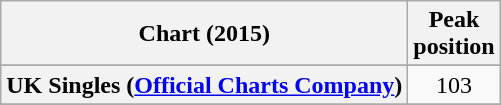<table class="wikitable sortable plainrowheaders" style="text-align:center">
<tr>
<th scope="col">Chart (2015)</th>
<th scope="col">Peak<br> position</th>
</tr>
<tr>
</tr>
<tr>
<th scope="row">UK Singles (<a href='#'>Official Charts Company</a>)</th>
<td>103</td>
</tr>
<tr>
</tr>
<tr>
</tr>
</table>
